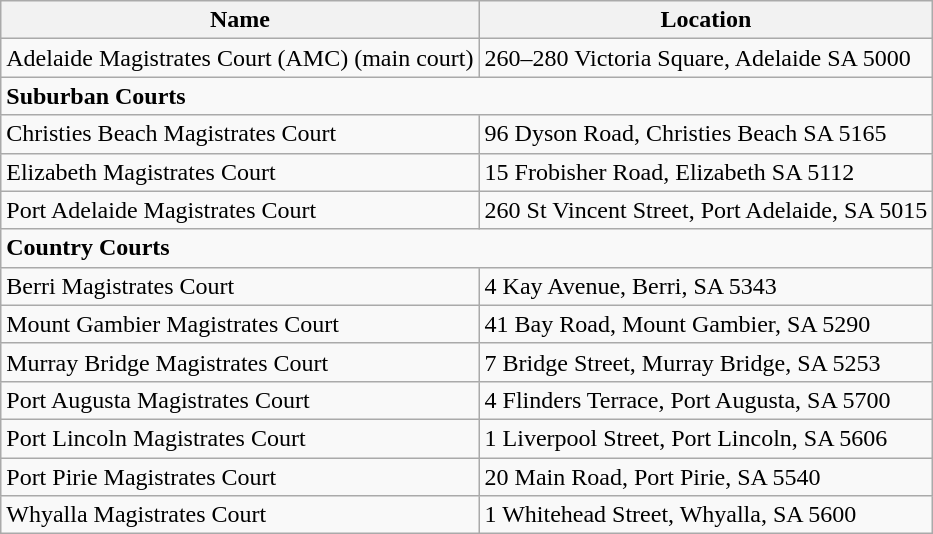<table class="wikitable">
<tr>
<th>Name</th>
<th>Location</th>
</tr>
<tr>
<td>Adelaide Magistrates Court (AMC) (main court)</td>
<td>260–280 Victoria Square, Adelaide SA 5000</td>
</tr>
<tr>
<td colspan="2"><strong>Suburban Courts</strong></td>
</tr>
<tr>
<td>Christies Beach Magistrates Court</td>
<td>96 Dyson Road, Christies Beach SA 5165</td>
</tr>
<tr>
<td>Elizabeth Magistrates Court</td>
<td>15 Frobisher Road, Elizabeth SA 5112</td>
</tr>
<tr>
<td>Port Adelaide Magistrates Court</td>
<td>260 St Vincent Street, Port Adelaide, SA 5015</td>
</tr>
<tr>
<td colspan="2"><strong>Country Courts</strong></td>
</tr>
<tr>
<td>Berri Magistrates Court</td>
<td>4 Kay Avenue, Berri, SA 5343</td>
</tr>
<tr>
<td>Mount Gambier Magistrates Court</td>
<td>41 Bay Road, Mount Gambier, SA 5290</td>
</tr>
<tr>
<td>Murray Bridge Magistrates Court</td>
<td>7 Bridge Street, Murray Bridge, SA 5253</td>
</tr>
<tr>
<td>Port Augusta Magistrates Court</td>
<td>4 Flinders Terrace, Port Augusta, SA 5700</td>
</tr>
<tr>
<td>Port Lincoln Magistrates Court</td>
<td>1 Liverpool Street, Port Lincoln, SA 5606</td>
</tr>
<tr>
<td>Port Pirie Magistrates Court</td>
<td>20 Main Road, Port Pirie, SA 5540</td>
</tr>
<tr>
<td>Whyalla Magistrates Court</td>
<td>1 Whitehead Street, Whyalla, SA 5600</td>
</tr>
</table>
